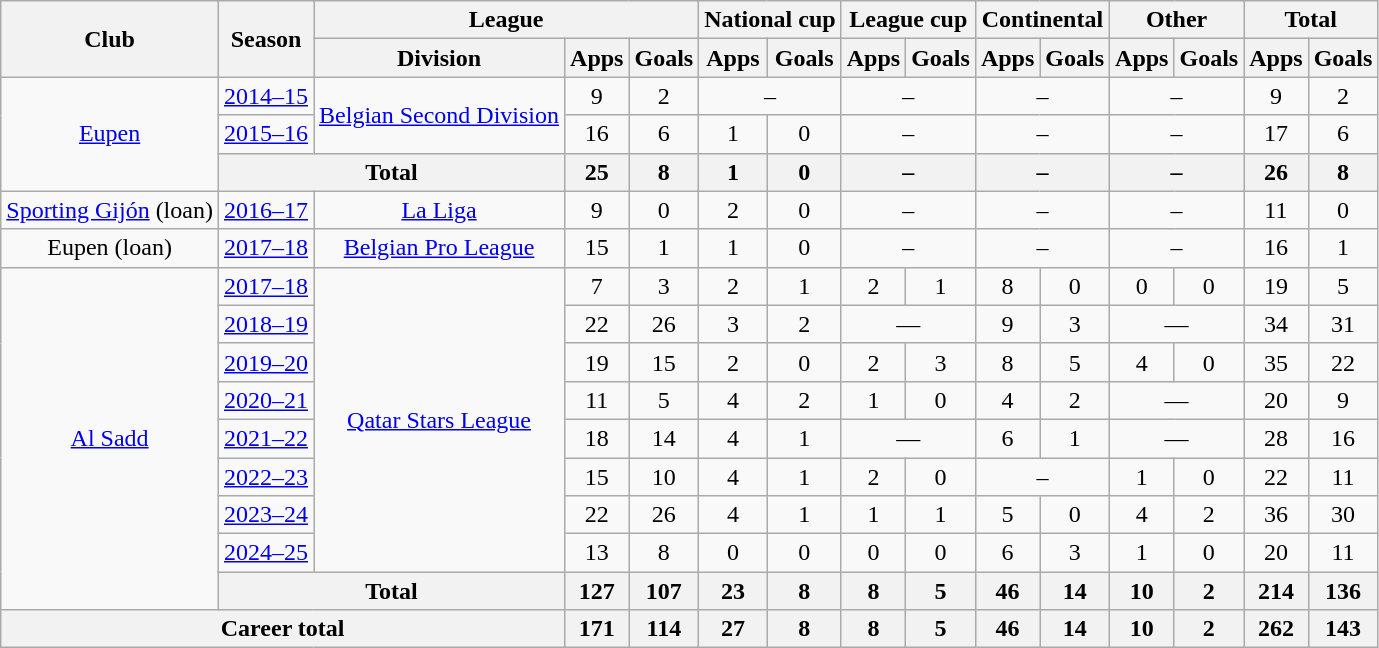<table class="wikitable" style="text-align:center">
<tr>
<th rowspan="2">Club</th>
<th rowspan="2">Season</th>
<th colspan="3">League</th>
<th colspan="2">National cup</th>
<th colspan="2">League cup</th>
<th colspan="2">Continental</th>
<th colspan="2">Other</th>
<th colspan="2">Total</th>
</tr>
<tr>
<th>Division</th>
<th>Apps</th>
<th>Goals</th>
<th>Apps</th>
<th>Goals</th>
<th>Apps</th>
<th>Goals</th>
<th>Apps</th>
<th>Goals</th>
<th>Apps</th>
<th>Goals</th>
<th>Apps</th>
<th>Goals</th>
</tr>
<tr>
<td rowspan="3"><a href='#'>Eupen</a></td>
<td><a href='#'>2014–15</a></td>
<td rowspan="2"><a href='#'>Belgian Second Division</a></td>
<td>9</td>
<td>2</td>
<td colspan="2">–</td>
<td colspan="2">–</td>
<td colspan="2">–</td>
<td colspan="2">–</td>
<td>9</td>
<td>2</td>
</tr>
<tr>
<td><a href='#'>2015–16</a></td>
<td>16</td>
<td>6</td>
<td>1</td>
<td>0</td>
<td colspan="2">–</td>
<td colspan="2">–</td>
<td colspan="2">–</td>
<td>17</td>
<td>6</td>
</tr>
<tr>
<th colspan="2">Total</th>
<th>25</th>
<th>8</th>
<th>1</th>
<th>0</th>
<th colspan="2">–</th>
<th colspan="2">–</th>
<th colspan="2">–</th>
<th>26</th>
<th>8</th>
</tr>
<tr>
<td><a href='#'>Sporting Gijón</a> (loan)</td>
<td><a href='#'>2016–17</a></td>
<td><a href='#'>La Liga</a></td>
<td>9</td>
<td>0</td>
<td>2</td>
<td>0</td>
<td colspan="2">–</td>
<td colspan="2">–</td>
<td colspan="2">–</td>
<td>11</td>
<td>0</td>
</tr>
<tr>
<td>Eupen (loan)</td>
<td><a href='#'>2017–18</a></td>
<td><a href='#'>Belgian Pro League</a></td>
<td>15</td>
<td>1</td>
<td>1</td>
<td>0</td>
<td colspan="2">–</td>
<td colspan="2">–</td>
<td colspan="2">–</td>
<td>16</td>
<td>1</td>
</tr>
<tr>
<td rowspan="9"><a href='#'>Al Sadd</a></td>
<td><a href='#'>2017–18</a></td>
<td rowspan="8"><a href='#'>Qatar Stars League</a></td>
<td>7</td>
<td>3</td>
<td>2</td>
<td>1</td>
<td>2</td>
<td>1</td>
<td>8</td>
<td>0</td>
<td>0</td>
<td>0</td>
<td>19</td>
<td>5</td>
</tr>
<tr>
<td><a href='#'>2018–19</a></td>
<td>22</td>
<td>26</td>
<td>3</td>
<td>2</td>
<td colspan="2">—</td>
<td>9</td>
<td>3</td>
<td colspan="2">—</td>
<td>34</td>
<td>31</td>
</tr>
<tr>
<td><a href='#'>2019–20</a></td>
<td>19</td>
<td>15</td>
<td>2</td>
<td>0</td>
<td>2</td>
<td>3</td>
<td>8</td>
<td>5</td>
<td>4</td>
<td>0</td>
<td>35</td>
<td>22</td>
</tr>
<tr>
<td><a href='#'>2020–21</a></td>
<td>11</td>
<td>5</td>
<td>4</td>
<td>2</td>
<td>1</td>
<td>0</td>
<td>4</td>
<td>2</td>
<td colspan="2">—</td>
<td>20</td>
<td>9</td>
</tr>
<tr>
<td><a href='#'>2021–22</a></td>
<td>18</td>
<td>14</td>
<td>4</td>
<td>1</td>
<td colspan="2">—</td>
<td>6</td>
<td>1</td>
<td colspan="2">—</td>
<td>28</td>
<td>16</td>
</tr>
<tr>
<td><a href='#'>2022–23</a></td>
<td>15</td>
<td>10</td>
<td>4</td>
<td>1</td>
<td>2</td>
<td>0</td>
<td colspan="2">–</td>
<td>1</td>
<td>0</td>
<td>22</td>
<td>11</td>
</tr>
<tr>
<td><a href='#'>2023–24</a></td>
<td>22</td>
<td>26</td>
<td>4</td>
<td>1</td>
<td>1</td>
<td>1</td>
<td>5</td>
<td>0</td>
<td>4</td>
<td>2</td>
<td>36</td>
<td>30</td>
</tr>
<tr>
<td><a href='#'>2024–25</a></td>
<td>13</td>
<td>8</td>
<td>0</td>
<td>0</td>
<td>0</td>
<td>0</td>
<td>6</td>
<td>3</td>
<td>1</td>
<td>0</td>
<td>20</td>
<td>11</td>
</tr>
<tr>
<th colspan="2">Total</th>
<th>127</th>
<th>107</th>
<th>23</th>
<th>8</th>
<th>8</th>
<th>5</th>
<th>46</th>
<th>14</th>
<th>10</th>
<th>2</th>
<th>214</th>
<th>136</th>
</tr>
<tr>
<th colspan="3">Career total</th>
<th>171</th>
<th>114</th>
<th>27</th>
<th>8</th>
<th>8</th>
<th>5</th>
<th>46</th>
<th>14</th>
<th>10</th>
<th>2</th>
<th>262</th>
<th>143</th>
</tr>
</table>
